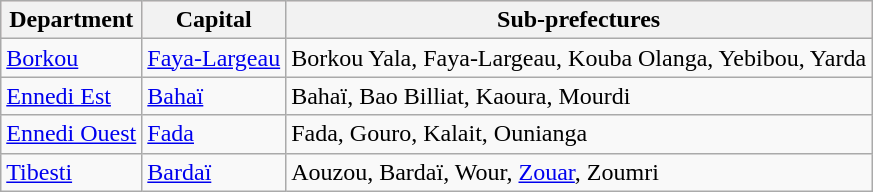<table class="wikitable">
<tr style="background:#ffe0e0;">
<th>Department</th>
<th>Capital</th>
<th>Sub-prefectures</th>
</tr>
<tr>
<td><a href='#'>Borkou</a></td>
<td><a href='#'>Faya-Largeau</a></td>
<td>Borkou Yala, Faya-Largeau, Kouba Olanga, Yebibou, Yarda</td>
</tr>
<tr>
<td><a href='#'>Ennedi Est</a></td>
<td><a href='#'>Bahaï</a></td>
<td>Bahaï, Bao Billiat, Kaoura, Mourdi</td>
</tr>
<tr>
<td><a href='#'>Ennedi Ouest</a></td>
<td><a href='#'>Fada</a></td>
<td>Fada, Gouro, Kalait, Ounianga</td>
</tr>
<tr>
<td><a href='#'>Tibesti</a></td>
<td><a href='#'>Bardaï</a></td>
<td>Aouzou, Bardaï, Wour, <a href='#'>Zouar</a>, Zoumri</td>
</tr>
</table>
